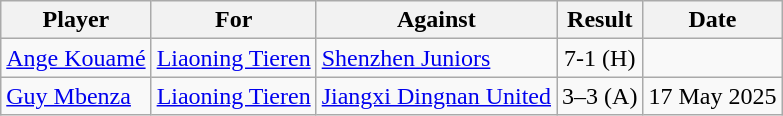<table class="wikitable">
<tr>
<th>Player</th>
<th>For</th>
<th>Against</th>
<th style="text-align:center">Result</th>
<th>Date</th>
</tr>
<tr>
<td> <a href='#'>Ange Kouamé</a></td>
<td><a href='#'>Liaoning Tieren</a></td>
<td><a href='#'>Shenzhen Juniors</a></td>
<td align="center">7-1 (H)</td>
<td></td>
</tr>
<tr>
<td> <a href='#'>Guy Mbenza</a></td>
<td><a href='#'>Liaoning Tieren</a></td>
<td><a href='#'>Jiangxi Dingnan United</a></td>
<td align="center">3–3 (A)</td>
<td>17 May 2025</td>
</tr>
</table>
